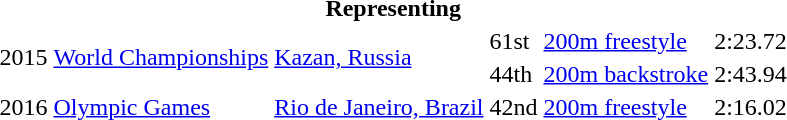<table>
<tr>
<th colspan="6">Representing </th>
</tr>
<tr>
<td rowspan=2>2015</td>
<td rowspan=2><a href='#'>World Championships</a></td>
<td rowspan=2><a href='#'>Kazan, Russia</a></td>
<td>61st</td>
<td><a href='#'>200m freestyle</a></td>
<td>2:23.72</td>
</tr>
<tr>
<td>44th</td>
<td><a href='#'>200m backstroke</a></td>
<td>2:43.94</td>
</tr>
<tr>
<td>2016</td>
<td><a href='#'>Olympic Games</a></td>
<td><a href='#'>Rio de Janeiro, Brazil</a></td>
<td>42nd</td>
<td><a href='#'>200m freestyle</a></td>
<td>2:16.02</td>
</tr>
</table>
